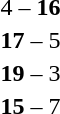<table style="text-align:center">
<tr>
<th width=200></th>
<th width=100></th>
<th width=200></th>
</tr>
<tr>
<td align=right></td>
<td>4 – <strong>16</strong></td>
<td align=left><strong></strong></td>
</tr>
<tr>
<td align=right><strong></strong></td>
<td><strong>17</strong> – 5</td>
<td align=left></td>
</tr>
<tr>
<td align=right><strong></strong></td>
<td><strong>19</strong> – 3</td>
<td align=left></td>
</tr>
<tr>
<td align=right><strong></strong></td>
<td><strong>15</strong> – 7</td>
<td align=left></td>
</tr>
</table>
